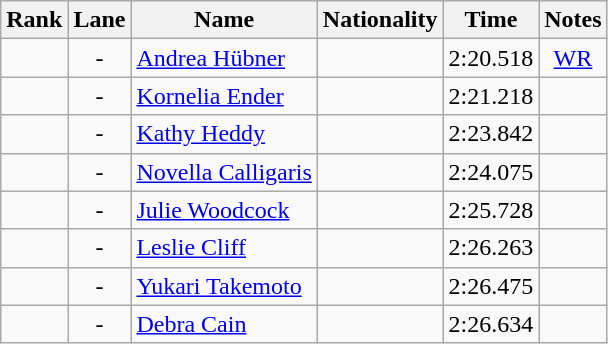<table class="wikitable sortable" style="text-align:center">
<tr>
<th>Rank</th>
<th>Lane</th>
<th>Name</th>
<th>Nationality</th>
<th>Time</th>
<th>Notes</th>
</tr>
<tr>
<td></td>
<td>-</td>
<td align=left><a href='#'>Andrea Hübner</a></td>
<td align=left></td>
<td>2:20.518</td>
<td><a href='#'>WR</a></td>
</tr>
<tr>
<td></td>
<td>-</td>
<td align=left><a href='#'>Kornelia Ender</a></td>
<td align=left></td>
<td>2:21.218</td>
<td></td>
</tr>
<tr>
<td></td>
<td>-</td>
<td align=left><a href='#'>Kathy Heddy</a></td>
<td align=left></td>
<td>2:23.842</td>
<td></td>
</tr>
<tr>
<td></td>
<td>-</td>
<td align=left><a href='#'>Novella Calligaris</a></td>
<td align=left></td>
<td>2:24.075</td>
<td></td>
</tr>
<tr>
<td></td>
<td>-</td>
<td align=left><a href='#'>Julie Woodcock</a></td>
<td align=left></td>
<td>2:25.728</td>
<td></td>
</tr>
<tr>
<td></td>
<td>-</td>
<td align=left><a href='#'>Leslie Cliff</a></td>
<td align=left></td>
<td>2:26.263</td>
<td></td>
</tr>
<tr>
<td></td>
<td>-</td>
<td align=left><a href='#'>Yukari Takemoto</a></td>
<td align=left></td>
<td>2:26.475</td>
<td></td>
</tr>
<tr>
<td></td>
<td>-</td>
<td align=left><a href='#'>Debra Cain</a></td>
<td align=left></td>
<td>2:26.634</td>
<td></td>
</tr>
</table>
